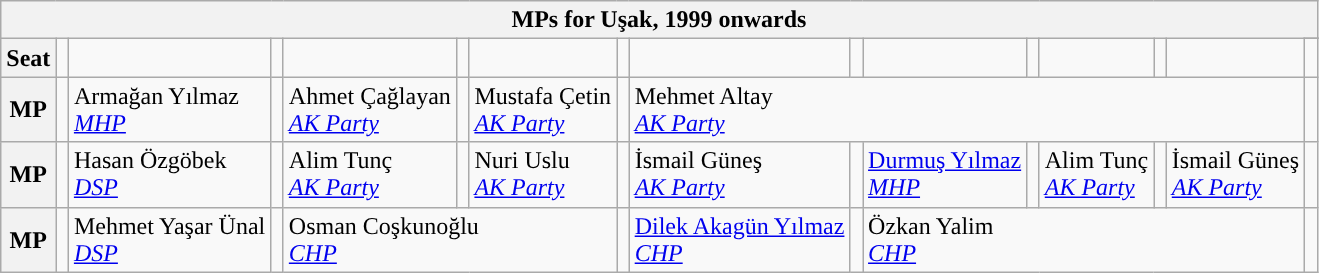<table class="wikitable">
<tr>
<th colspan = 16>MPs for Uşak, 1999 onwards</th>
</tr>
<tr>
<th rowspan = 2>Seat</th>
<td rowspan="2" style="width:1px;"></td>
<td rowspan = 2></td>
<td rowspan="2" style="width:1px;"></td>
<td rowspan = 2></td>
<td rowspan="2" style="width:1px;"></td>
<td rowspan = 2></td>
<td rowspan="2" style="width:1px;"></td>
<td rowspan = 2></td>
<td rowspan="2" style="width:1px;"></td>
<td rowspan = 2></td>
<td rowspan="2" style="width:1px;"></td>
<td rowspan = 2></td>
<td rowspan="2" style="width:1px;"></td>
<td rowspan = 2></td>
</tr>
<tr>
<td></td>
</tr>
<tr>
<th>MP</th>
<td width=1px style="background-color: "></td>
<td colspan = 1>Armağan Yılmaz<br><em><a href='#'>MHP</a></em></td>
<td width=1px style="background-color: "></td>
<td colspan = 1>Ahmet Çağlayan<br><em><a href='#'>AK Party</a></em></td>
<td width=1px style="background-color: "></td>
<td colspan = 1>Mustafa Çetin<br><em><a href='#'>AK Party</a></em></td>
<td width=1px style="background-color: "></td>
<td colspan = 7>Mehmet Altay<br><em><a href='#'>AK Party</a></em></td>
<td width=1px style="background-color: "></td>
</tr>
<tr>
<th>MP</th>
<td width=1px style="background-color: "></td>
<td colspan = 1>Hasan Özgöbek<br><em><a href='#'>DSP</a></em></td>
<td width=1px style="background-color: "></td>
<td colspan = 1>Alim Tunç<br><em><a href='#'>AK Party</a></em></td>
<td width=1px style="background-color: "></td>
<td colspan = 1>Nuri Uslu<br><em><a href='#'>AK Party</a></em></td>
<td width=1px style="background-color: "></td>
<td colspan = 1>İsmail Güneş<br><em><a href='#'>AK Party</a></em></td>
<td width=1px style="background-color: "></td>
<td colspan = 1><a href='#'>Durmuş Yılmaz</a><br><em><a href='#'>MHP</a></em></td>
<td width=1px style="background-color: "></td>
<td colspan = 1>Alim Tunç<br><em><a href='#'>AK Party</a></em></td>
<td width=1px style="background-color: "></td>
<td colspan = 1>İsmail Güneş<br><em><a href='#'>AK Party</a></em></td>
<td width=1px style="background-color: "></td>
</tr>
<tr>
<th>MP</th>
<td width=1px style="background-color: "></td>
<td colspan = 1>Mehmet Yaşar Ünal<br><em><a href='#'>DSP</a></em></td>
<td width=1px style="background-color: "></td>
<td colspan = 3>Osman Coşkunoğlu<br><em><a href='#'>CHP</a></em></td>
<td width=1px style="background-color: "></td>
<td colspan = 1><a href='#'>Dilek Akagün Yılmaz</a><br><em><a href='#'>CHP</a></em></td>
<td width=1px style="background-color: "></td>
<td colspan = 5>Özkan Yalim<br><em><a href='#'>CHP</a></em></td>
<td width=1px style="background-color: "></td>
</tr>
</table>
